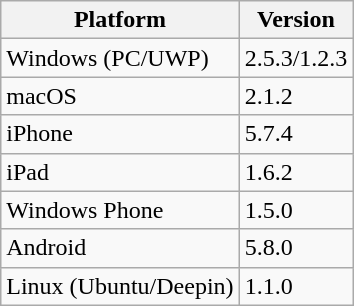<table class="wikitable">
<tr>
<th>Platform</th>
<th>Version</th>
</tr>
<tr>
<td>Windows (PC/UWP)</td>
<td>2.5.3/1.2.3</td>
</tr>
<tr>
<td>macOS</td>
<td>2.1.2</td>
</tr>
<tr>
<td>iPhone</td>
<td>5.7.4</td>
</tr>
<tr>
<td>iPad</td>
<td>1.6.2</td>
</tr>
<tr>
<td>Windows Phone</td>
<td>1.5.0</td>
</tr>
<tr>
<td>Android</td>
<td>5.8.0</td>
</tr>
<tr>
<td>Linux (Ubuntu/Deepin)</td>
<td>1.1.0</td>
</tr>
</table>
